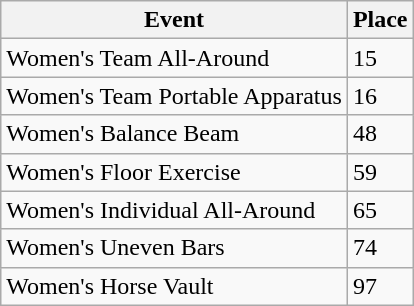<table class="wikitable sortable">
<tr>
<th>Event</th>
<th>Place</th>
</tr>
<tr>
<td>Women's Team All-Around</td>
<td>15</td>
</tr>
<tr>
<td>Women's Team Portable Apparatus</td>
<td>16</td>
</tr>
<tr>
<td>Women's Balance Beam</td>
<td>48</td>
</tr>
<tr>
<td>Women's Floor Exercise</td>
<td>59</td>
</tr>
<tr>
<td>Women's Individual All-Around</td>
<td>65</td>
</tr>
<tr>
<td>Women's Uneven Bars</td>
<td>74</td>
</tr>
<tr>
<td>Women's Horse Vault</td>
<td>97</td>
</tr>
</table>
